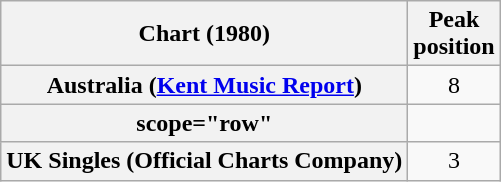<table class="wikitable sortable plainrowheaders" style="text-align:center">
<tr>
<th scope="col">Chart (1980)</th>
<th scope="col">Peak<br>position</th>
</tr>
<tr>
<th scope="row">Australia (<a href='#'>Kent Music Report</a>)</th>
<td style="text-align:center;">8</td>
</tr>
<tr>
<th>scope="row"</th>
</tr>
<tr>
<th scope="row">UK Singles (Official Charts Company)</th>
<td>3</td>
</tr>
</table>
